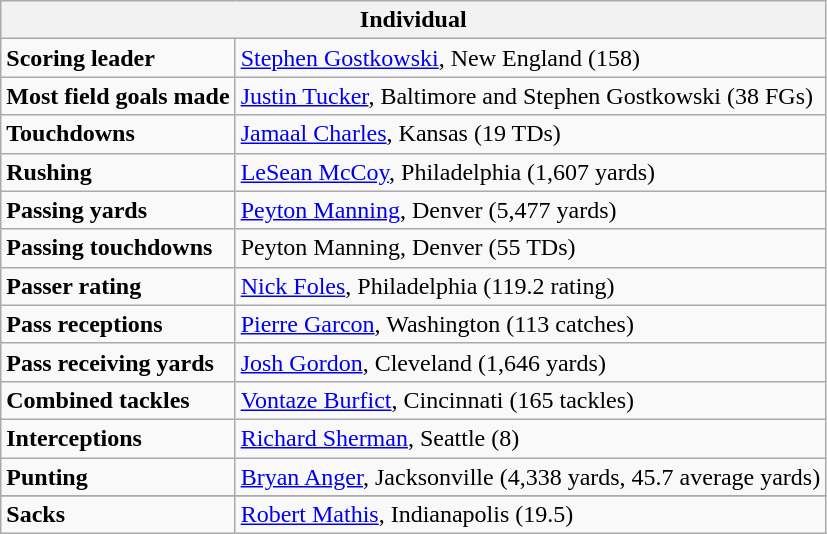<table class="wikitable">
<tr>
<th colspan=2>Individual</th>
</tr>
<tr>
<td><strong>Scoring leader</strong></td>
<td><a href='#'>Stephen Gostkowski</a>, New England (158)</td>
</tr>
<tr>
<td><strong>Most field goals made</strong></td>
<td><a href='#'>Justin Tucker</a>, Baltimore and Stephen Gostkowski (38 FGs)</td>
</tr>
<tr>
<td><strong>Touchdowns</strong></td>
<td><a href='#'>Jamaal Charles</a>, Kansas (19 TDs)</td>
</tr>
<tr>
<td><strong>Rushing</strong></td>
<td><a href='#'>LeSean McCoy</a>, Philadelphia (1,607 yards)</td>
</tr>
<tr>
<td><strong>Passing yards</strong></td>
<td><a href='#'>Peyton Manning</a>, Denver (5,477 yards)</td>
</tr>
<tr>
<td><strong>Passing touchdowns</strong></td>
<td>Peyton Manning, Denver (55 TDs)</td>
</tr>
<tr>
<td><strong>Passer rating</strong></td>
<td><a href='#'>Nick Foles</a>, Philadelphia (119.2 rating)</td>
</tr>
<tr>
<td><strong>Pass receptions</strong></td>
<td><a href='#'>Pierre Garcon</a>, Washington (113 catches)</td>
</tr>
<tr>
<td><strong>Pass receiving yards</strong></td>
<td><a href='#'>Josh Gordon</a>, Cleveland (1,646 yards)</td>
</tr>
<tr>
<td><strong>Combined tackles</strong></td>
<td><a href='#'>Vontaze Burfict</a>, Cincinnati (165 tackles)</td>
</tr>
<tr>
<td><strong>Interceptions</strong></td>
<td><a href='#'>Richard Sherman</a>, Seattle (8)</td>
</tr>
<tr>
<td><strong>Punting</strong></td>
<td><a href='#'>Bryan Anger</a>, Jacksonville (4,338 yards, 45.7 average yards)</td>
</tr>
<tr>
</tr>
<tr>
</tr>
<tr>
<td><strong>Sacks</strong></td>
<td><a href='#'>Robert Mathis</a>, Indianapolis (19.5)</td>
</tr>
</table>
